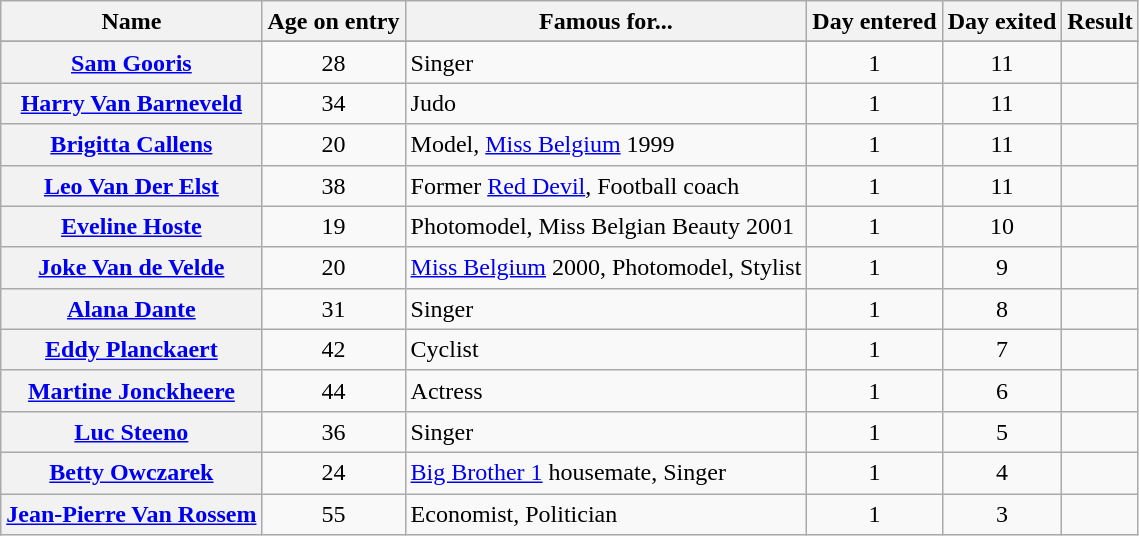<table class="wikitable sortable" style="text-align:left; line-height:20px; width:auto;">
<tr>
<th scope="col">Name</th>
<th scope="col">Age on entry</th>
<th scope="col">Famous for...</th>
<th scope="col">Day entered</th>
<th scope="col">Day exited</th>
<th scope="col">Result</th>
</tr>
<tr>
</tr>
<tr>
<th scope="row"><a href='#'>Sam Gooris</a></th>
<td align="center">28</td>
<td>Singer</td>
<td align="center">1</td>
<td align="center">11</td>
<td></td>
</tr>
<tr>
<th scope="row"><a href='#'>Harry Van Barneveld</a></th>
<td align="center">34</td>
<td>Judo</td>
<td align="center">1</td>
<td align="center">11</td>
<td></td>
</tr>
<tr>
<th scope="row"><a href='#'>Brigitta Callens</a></th>
<td align="center">20</td>
<td>Model, <a href='#'>Miss Belgium</a> 1999</td>
<td align="center">1</td>
<td align="center">11</td>
<td></td>
</tr>
<tr>
<th scope="row"><a href='#'>Leo Van Der Elst</a></th>
<td align="center">38</td>
<td>Former <a href='#'>Red Devil</a>, Football coach</td>
<td align="center">1</td>
<td align="center">11</td>
<td></td>
</tr>
<tr>
<th scope="row"><a href='#'>Eveline Hoste</a></th>
<td align="center">19</td>
<td>Photomodel, Miss Belgian Beauty 2001</td>
<td align="center">1</td>
<td align="center">10</td>
<td></td>
</tr>
<tr>
<th scope="row"><a href='#'>Joke Van de Velde</a></th>
<td align="center">20</td>
<td><a href='#'>Miss Belgium</a> 2000, Photomodel, Stylist</td>
<td align="center">1</td>
<td align="center">9</td>
<td></td>
</tr>
<tr>
<th scope="row"><a href='#'>Alana Dante</a></th>
<td align="center">31</td>
<td>Singer</td>
<td align="center">1</td>
<td align="center">8</td>
<td></td>
</tr>
<tr>
<th scope="row"><a href='#'>Eddy Planckaert</a></th>
<td align="center">42</td>
<td>Cyclist</td>
<td align="center">1</td>
<td align="center">7</td>
<td></td>
</tr>
<tr>
<th scope="row"><a href='#'>Martine Jonckheere</a></th>
<td align="center">44</td>
<td>Actress</td>
<td align="center">1</td>
<td align="center">6</td>
<td></td>
</tr>
<tr>
<th scope="row"><a href='#'>Luc Steeno</a></th>
<td align="center">36</td>
<td>Singer</td>
<td align="center">1</td>
<td align="center">5</td>
<td></td>
</tr>
<tr>
<th scope="row"><a href='#'>Betty Owczarek</a></th>
<td align="center">24</td>
<td><a href='#'>Big Brother 1</a> housemate, Singer</td>
<td align="center">1</td>
<td align="center">4</td>
<td></td>
</tr>
<tr>
<th scope="row"><a href='#'>Jean-Pierre Van Rossem</a></th>
<td align="center">55</td>
<td>Economist, Politician</td>
<td align="center">1</td>
<td align="center">3</td>
<td></td>
</tr>
</table>
